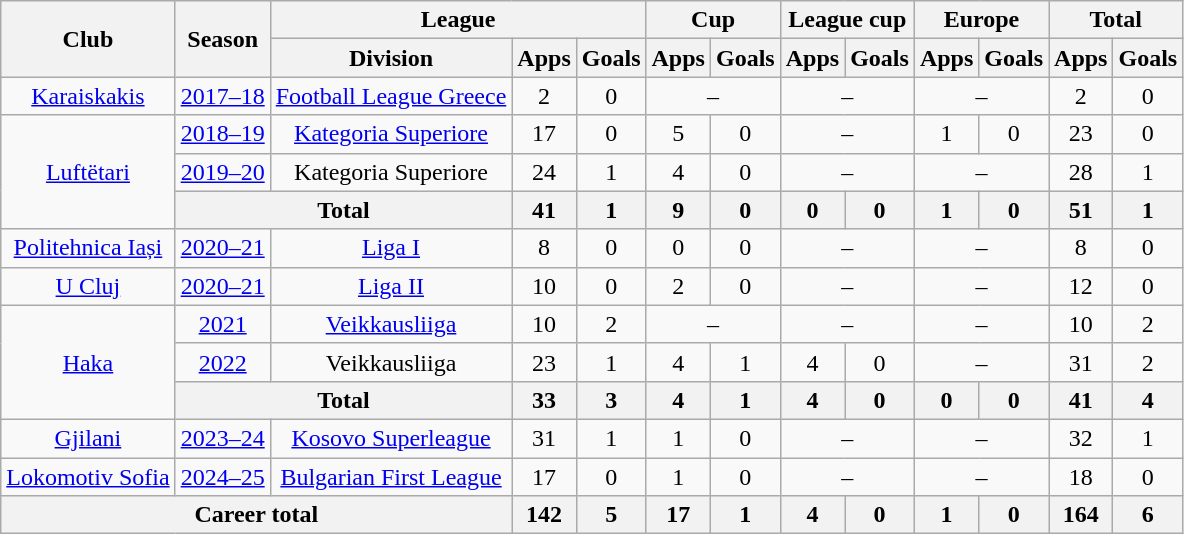<table class="wikitable" style="text-align:center">
<tr>
<th rowspan="2">Club</th>
<th rowspan="2">Season</th>
<th colspan="3">League</th>
<th colspan="2">Cup</th>
<th colspan="2">League cup</th>
<th colspan="2">Europe</th>
<th colspan="2">Total</th>
</tr>
<tr>
<th>Division</th>
<th>Apps</th>
<th>Goals</th>
<th>Apps</th>
<th>Goals</th>
<th>Apps</th>
<th>Goals</th>
<th>Apps</th>
<th>Goals</th>
<th>Apps</th>
<th>Goals</th>
</tr>
<tr>
<td><a href='#'>Karaiskakis</a></td>
<td><a href='#'>2017–18</a></td>
<td><a href='#'>Football League Greece</a></td>
<td>2</td>
<td>0</td>
<td colspan=2>–</td>
<td colspan=2>–</td>
<td colspan=2>–</td>
<td>2</td>
<td>0</td>
</tr>
<tr>
<td rowspan=3><a href='#'>Luftëtari</a></td>
<td><a href='#'>2018–19</a></td>
<td><a href='#'>Kategoria Superiore</a></td>
<td>17</td>
<td>0</td>
<td>5</td>
<td>0</td>
<td colspan=2>–</td>
<td>1</td>
<td>0</td>
<td>23</td>
<td>0</td>
</tr>
<tr>
<td><a href='#'>2019–20</a></td>
<td>Kategoria Superiore</td>
<td>24</td>
<td>1</td>
<td>4</td>
<td>0</td>
<td colspan=2>–</td>
<td colspan=2>–</td>
<td>28</td>
<td>1</td>
</tr>
<tr>
<th colspan=2>Total</th>
<th>41</th>
<th>1</th>
<th>9</th>
<th>0</th>
<th>0</th>
<th>0</th>
<th>1</th>
<th>0</th>
<th>51</th>
<th>1</th>
</tr>
<tr>
<td><a href='#'>Politehnica Iași</a></td>
<td><a href='#'>2020–21</a></td>
<td><a href='#'>Liga I</a></td>
<td>8</td>
<td>0</td>
<td>0</td>
<td>0</td>
<td colspan=2>–</td>
<td colspan=2>–</td>
<td>8</td>
<td>0</td>
</tr>
<tr>
<td><a href='#'>U Cluj</a></td>
<td><a href='#'>2020–21</a></td>
<td><a href='#'>Liga II</a></td>
<td>10</td>
<td>0</td>
<td>2</td>
<td>0</td>
<td colspan=2>–</td>
<td colspan=2>–</td>
<td>12</td>
<td>0</td>
</tr>
<tr>
<td rowspan=3><a href='#'>Haka</a></td>
<td><a href='#'>2021</a></td>
<td><a href='#'>Veikkausliiga</a></td>
<td>10</td>
<td>2</td>
<td colspan=2>–</td>
<td colspan=2>–</td>
<td colspan=2>–</td>
<td>10</td>
<td>2</td>
</tr>
<tr>
<td><a href='#'>2022</a></td>
<td>Veikkausliiga</td>
<td>23</td>
<td>1</td>
<td>4</td>
<td>1</td>
<td>4</td>
<td>0</td>
<td colspan=2>–</td>
<td>31</td>
<td>2</td>
</tr>
<tr>
<th colspan=2>Total</th>
<th>33</th>
<th>3</th>
<th>4</th>
<th>1</th>
<th>4</th>
<th>0</th>
<th>0</th>
<th>0</th>
<th>41</th>
<th>4</th>
</tr>
<tr>
<td><a href='#'>Gjilani</a></td>
<td><a href='#'>2023–24</a></td>
<td><a href='#'>Kosovo Superleague</a></td>
<td>31</td>
<td>1</td>
<td>1</td>
<td>0</td>
<td colspan=2>–</td>
<td colspan=2>–</td>
<td>32</td>
<td>1</td>
</tr>
<tr>
<td><a href='#'>Lokomotiv Sofia</a></td>
<td><a href='#'>2024–25</a></td>
<td><a href='#'>Bulgarian First League</a></td>
<td>17</td>
<td>0</td>
<td>1</td>
<td>0</td>
<td colspan=2>–</td>
<td colspan=2>–</td>
<td>18</td>
<td>0</td>
</tr>
<tr>
<th colspan="3">Career total</th>
<th>142</th>
<th>5</th>
<th>17</th>
<th>1</th>
<th>4</th>
<th>0</th>
<th>1</th>
<th>0</th>
<th>164</th>
<th>6</th>
</tr>
</table>
